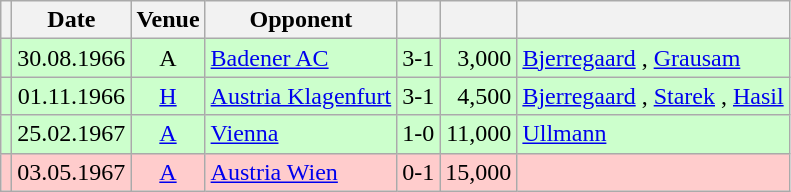<table class="wikitable" Style="text-align: center">
<tr>
<th></th>
<th>Date</th>
<th>Venue</th>
<th>Opponent</th>
<th></th>
<th></th>
<th></th>
</tr>
<tr style="background:#cfc">
<td></td>
<td>30.08.1966</td>
<td>A</td>
<td align="left"><a href='#'>Badener AC</a></td>
<td>3-1</td>
<td align="right">3,000</td>
<td align="left"><a href='#'>Bjerregaard</a>  , <a href='#'>Grausam</a> </td>
</tr>
<tr style="background:#cfc">
<td></td>
<td>01.11.1966</td>
<td><a href='#'>H</a></td>
<td align="left"><a href='#'>Austria Klagenfurt</a></td>
<td>3-1</td>
<td align="right">4,500</td>
<td align="left"><a href='#'>Bjerregaard</a> , <a href='#'>Starek</a> , <a href='#'>Hasil</a> </td>
</tr>
<tr style="background:#cfc">
<td></td>
<td>25.02.1967</td>
<td><a href='#'>A</a></td>
<td align="left"><a href='#'>Vienna</a></td>
<td>1-0</td>
<td align="right">11,000</td>
<td align="left"><a href='#'>Ullmann</a> </td>
</tr>
<tr style="background:#fcc">
<td></td>
<td>03.05.1967</td>
<td><a href='#'>A</a></td>
<td align="left"><a href='#'>Austria Wien</a></td>
<td>0-1</td>
<td align="right">15,000</td>
<td align="left"></td>
</tr>
</table>
